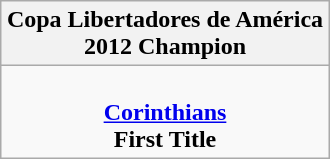<table class="wikitable" style="text-align: center; margin: 0 auto;">
<tr>
<th>Copa Libertadores de América<br>2012 Champion</th>
</tr>
<tr>
<td><br><strong><a href='#'>Corinthians</a></strong><br><strong>First Title</strong></td>
</tr>
</table>
